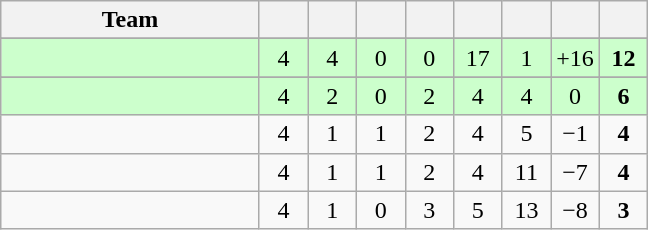<table class="wikitable" style="text-align: center;">
<tr>
<th width=165>Team</th>
<th width=25></th>
<th width=25></th>
<th width=25></th>
<th width=25></th>
<th width=25></th>
<th width=25></th>
<th width=25></th>
<th width=25></th>
</tr>
<tr style="background:#ffffff;">
</tr>
<tr style="background:#ccffcc;">
<td style="text-align:left;"></td>
<td>4</td>
<td>4</td>
<td>0</td>
<td>0</td>
<td>17</td>
<td>1</td>
<td>+16</td>
<td><strong>12</strong></td>
</tr>
<tr align=center>
</tr>
<tr style="background:#ccffcc;">
<td style="text-align:left;"></td>
<td>4</td>
<td>2</td>
<td>0</td>
<td>2</td>
<td>4</td>
<td>4</td>
<td>0</td>
<td><strong>6</strong></td>
</tr>
<tr align=center>
<td style="text-align:left;"></td>
<td>4</td>
<td>1</td>
<td>1</td>
<td>2</td>
<td>4</td>
<td>5</td>
<td>−1</td>
<td><strong>4</strong></td>
</tr>
<tr align=center>
<td style="text-align:left;"></td>
<td>4</td>
<td>1</td>
<td>1</td>
<td>2</td>
<td>4</td>
<td>11</td>
<td>−7</td>
<td><strong>4</strong></td>
</tr>
<tr align=center>
<td style="text-align:left;"></td>
<td>4</td>
<td>1</td>
<td>0</td>
<td>3</td>
<td>5</td>
<td>13</td>
<td>−8</td>
<td><strong>3</strong></td>
</tr>
</table>
